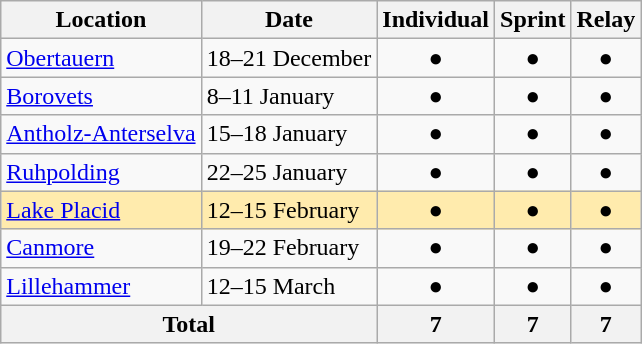<table class="wikitable" border="1">
<tr>
<th>Location</th>
<th>Date</th>
<th>Individual</th>
<th>Sprint</th>
<th>Relay</th>
</tr>
<tr align=center>
<td align=left> <a href='#'>Obertauern</a></td>
<td align=left>18–21 December</td>
<td>●</td>
<td>●</td>
<td>●</td>
</tr>
<tr align=center>
<td align=left> <a href='#'>Borovets</a></td>
<td align=left>8–11 January</td>
<td>●</td>
<td>●</td>
<td>●</td>
</tr>
<tr align=center>
<td align=left> <a href='#'>Antholz-Anterselva</a></td>
<td align=left>15–18 January</td>
<td>●</td>
<td>●</td>
<td>●</td>
</tr>
<tr align=center>
<td align=left> <a href='#'>Ruhpolding</a></td>
<td align=left>22–25 January</td>
<td>●</td>
<td>●</td>
<td>●</td>
</tr>
<tr align=center style="background:#FFEBAD">
<td align=left> <a href='#'>Lake Placid</a></td>
<td align=left>12–15 February</td>
<td>●</td>
<td>●</td>
<td>●</td>
</tr>
<tr align=center>
<td align=left> <a href='#'>Canmore</a></td>
<td align=left>19–22 February</td>
<td>●</td>
<td>●</td>
<td>●</td>
</tr>
<tr align=center>
<td align=left> <a href='#'>Lillehammer</a></td>
<td align=left>12–15 March</td>
<td>●</td>
<td>●</td>
<td>●</td>
</tr>
<tr align=center>
<th colspan="2">Total</th>
<th>7</th>
<th>7</th>
<th>7</th>
</tr>
</table>
